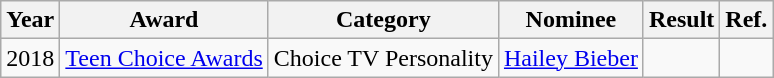<table class="wikitable">
<tr>
<th>Year</th>
<th>Award</th>
<th>Category</th>
<th>Nominee</th>
<th>Result</th>
<th>Ref.</th>
</tr>
<tr>
<td>2018</td>
<td><a href='#'>Teen Choice Awards</a></td>
<td>Choice TV Personality</td>
<td><a href='#'>Hailey Bieber</a></td>
<td></td>
<td></td>
</tr>
</table>
